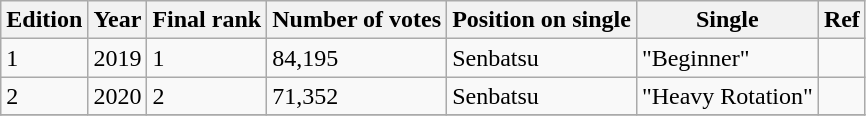<table class="wikitable sortable">
<tr>
<th>Edition</th>
<th>Year</th>
<th>Final rank</th>
<th>Number of votes</th>
<th>Position on single</th>
<th>Single</th>
<th>Ref<br></th>
</tr>
<tr>
<td>1</td>
<td>2019</td>
<td>1</td>
<td>84,195</td>
<td>Senbatsu</td>
<td>"Beginner"</td>
<td></td>
</tr>
<tr>
<td>2</td>
<td>2020</td>
<td>2</td>
<td>71,352</td>
<td>Senbatsu</td>
<td>"Heavy Rotation"</td>
<td></td>
</tr>
<tr>
</tr>
</table>
